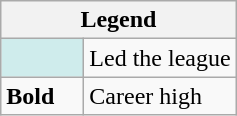<table class="wikitable mw-collapsible mw-collapsed">
<tr>
<th colspan="2">Legend</th>
</tr>
<tr>
<td style="background:#cfecec; width:3em;"></td>
<td>Led the league</td>
</tr>
<tr>
<td><strong>Bold</strong></td>
<td>Career high</td>
</tr>
</table>
